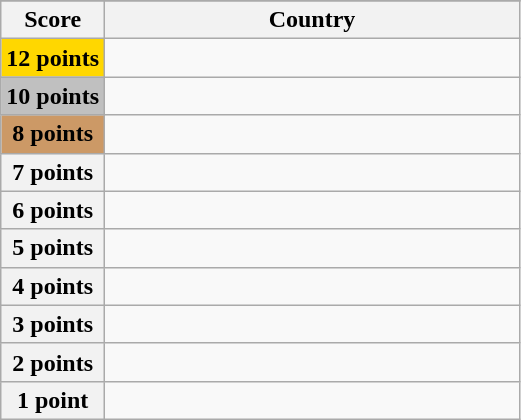<table class="wikitable">
<tr>
</tr>
<tr>
<th scope="col" width="20%">Score</th>
<th scope="col">Country</th>
</tr>
<tr>
<th scope="row" style="background:gold">12 points</th>
<td></td>
</tr>
<tr>
<th scope="row" style="background:silver">10 points</th>
<td></td>
</tr>
<tr>
<th scope="row" style="background:#CC9966">8 points</th>
<td></td>
</tr>
<tr>
<th scope="row">7 points</th>
<td></td>
</tr>
<tr>
<th scope="row">6 points</th>
<td></td>
</tr>
<tr>
<th scope="row">5 points</th>
<td></td>
</tr>
<tr>
<th scope="row">4 points</th>
<td></td>
</tr>
<tr>
<th scope="row">3 points</th>
<td></td>
</tr>
<tr>
<th scope="row">2 points</th>
<td></td>
</tr>
<tr>
<th scope="row">1 point</th>
<td></td>
</tr>
</table>
